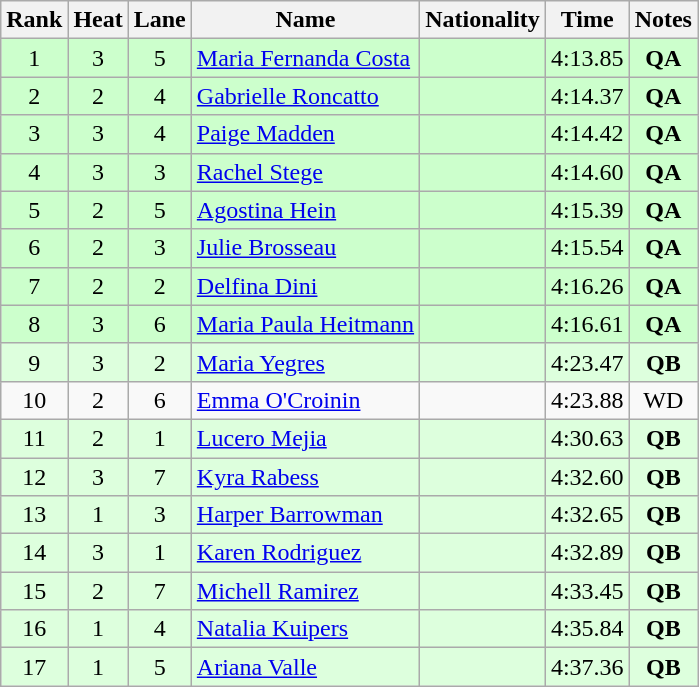<table class="wikitable sortable" style="text-align:center">
<tr>
<th>Rank</th>
<th>Heat</th>
<th>Lane</th>
<th>Name</th>
<th>Nationality</th>
<th>Time</th>
<th>Notes</th>
</tr>
<tr bgcolor=ccffcc>
<td>1</td>
<td>3</td>
<td>5</td>
<td align="left"><a href='#'>Maria Fernanda Costa</a></td>
<td align="left"></td>
<td>4:13.85</td>
<td><strong>QA</strong></td>
</tr>
<tr bgcolor=ccffcc>
<td>2</td>
<td>2</td>
<td>4</td>
<td align="left"><a href='#'>Gabrielle Roncatto</a></td>
<td align="left"></td>
<td>4:14.37</td>
<td><strong>QA</strong></td>
</tr>
<tr bgcolor=ccffcc>
<td>3</td>
<td>3</td>
<td>4</td>
<td align="left"><a href='#'>Paige Madden</a></td>
<td align="left"></td>
<td>4:14.42</td>
<td><strong>QA</strong></td>
</tr>
<tr bgcolor=ccffcc>
<td>4</td>
<td>3</td>
<td>3</td>
<td align="left"><a href='#'>Rachel Stege</a></td>
<td align="left"></td>
<td>4:14.60</td>
<td><strong>QA</strong></td>
</tr>
<tr bgcolor=ccffcc>
<td>5</td>
<td>2</td>
<td>5</td>
<td align="left"><a href='#'>Agostina Hein</a></td>
<td align="left"></td>
<td>4:15.39</td>
<td><strong>QA</strong></td>
</tr>
<tr bgcolor=ccffcc>
<td>6</td>
<td>2</td>
<td>3</td>
<td align="left"><a href='#'>Julie Brosseau</a></td>
<td align="left"></td>
<td>4:15.54</td>
<td><strong>QA</strong></td>
</tr>
<tr bgcolor=ccffcc>
<td>7</td>
<td>2</td>
<td>2</td>
<td align="left"><a href='#'>Delfina Dini</a></td>
<td align="left"></td>
<td>4:16.26</td>
<td><strong>QA</strong></td>
</tr>
<tr bgcolor=ccffcc>
<td>8</td>
<td>3</td>
<td>6</td>
<td align="left"><a href='#'>Maria Paula Heitmann</a></td>
<td align="left"></td>
<td>4:16.61</td>
<td><strong>QA</strong></td>
</tr>
<tr bgcolor=ddffdd>
<td>9</td>
<td>3</td>
<td>2</td>
<td align="left"><a href='#'>Maria Yegres</a></td>
<td align="left"></td>
<td>4:23.47</td>
<td><strong>QB</strong></td>
</tr>
<tr>
<td>10</td>
<td>2</td>
<td>6</td>
<td align="left"><a href='#'>Emma O'Croinin</a></td>
<td align="left"></td>
<td>4:23.88</td>
<td>WD</td>
</tr>
<tr bgcolor=ddffdd>
<td>11</td>
<td>2</td>
<td>1</td>
<td align="left"><a href='#'>Lucero Mejia</a></td>
<td align="left"></td>
<td>4:30.63</td>
<td><strong>QB</strong></td>
</tr>
<tr bgcolor=ddffdd>
<td>12</td>
<td>3</td>
<td>7</td>
<td align="left"><a href='#'>Kyra Rabess</a></td>
<td align="left"></td>
<td>4:32.60</td>
<td><strong>QB</strong></td>
</tr>
<tr bgcolor=ddffdd>
<td>13</td>
<td>1</td>
<td>3</td>
<td align="left"><a href='#'>Harper Barrowman</a></td>
<td align="left"></td>
<td>4:32.65</td>
<td><strong>QB</strong></td>
</tr>
<tr bgcolor=ddffdd>
<td>14</td>
<td>3</td>
<td>1</td>
<td align="left"><a href='#'>Karen Rodriguez</a></td>
<td align="left"></td>
<td>4:32.89</td>
<td><strong>QB</strong></td>
</tr>
<tr bgcolor=ddffdd>
<td>15</td>
<td>2</td>
<td>7</td>
<td align="left"><a href='#'>Michell Ramirez</a></td>
<td align="left"></td>
<td>4:33.45</td>
<td><strong>QB</strong></td>
</tr>
<tr bgcolor=ddffdd>
<td>16</td>
<td>1</td>
<td>4</td>
<td align="left"><a href='#'>Natalia Kuipers</a></td>
<td align="left"></td>
<td>4:35.84</td>
<td><strong>QB</strong></td>
</tr>
<tr bgcolor=ddffdd>
<td>17</td>
<td>1</td>
<td>5</td>
<td align="left"><a href='#'>Ariana Valle</a></td>
<td align="left"></td>
<td>4:37.36</td>
<td><strong>QB</strong></td>
</tr>
</table>
